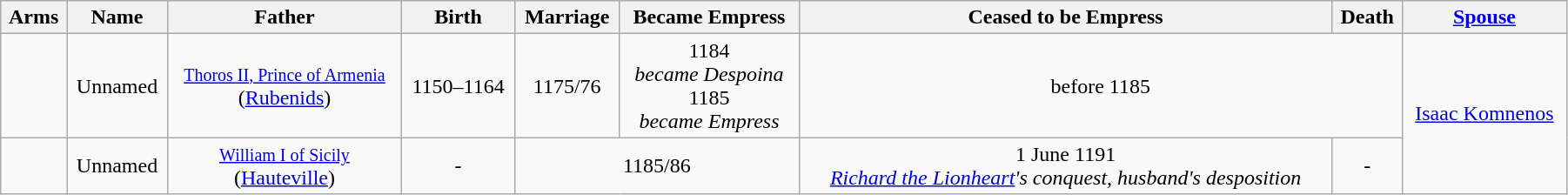<table width=95% class="wikitable" style="text-align:center;">
<tr>
<th>Arms</th>
<th>Name</th>
<th>Father</th>
<th>Birth</th>
<th>Marriage</th>
<th>Became Empress</th>
<th>Ceased to be Empress</th>
<th>Death</th>
<th><a href='#'>Spouse</a></th>
</tr>
<tr>
<td></td>
<td>Unnamed</td>
<td><small><a href='#'>Thoros II, Prince of Armenia</a></small><br> (<a href='#'>Rubenids</a>)</td>
<td>1150–1164</td>
<td>1175/76</td>
<td>1184<br><em>became Despoina</em><br>1185<br><em>became Empress</em></td>
<td colspan="2">before 1185</td>
<td rowspan="2"><a href='#'>Isaac Komnenos</a></td>
</tr>
<tr>
<td></td>
<td>Unnamed</td>
<td><small><a href='#'>William I of Sicily</a></small><br> (<a href='#'>Hauteville</a>)</td>
<td>-</td>
<td colspan="2">1185/86</td>
<td>1 June 1191<br><em><a href='#'>Richard the Lionheart</a>'s conquest, husband's desposition</em></td>
<td>-</td>
</tr>
</table>
